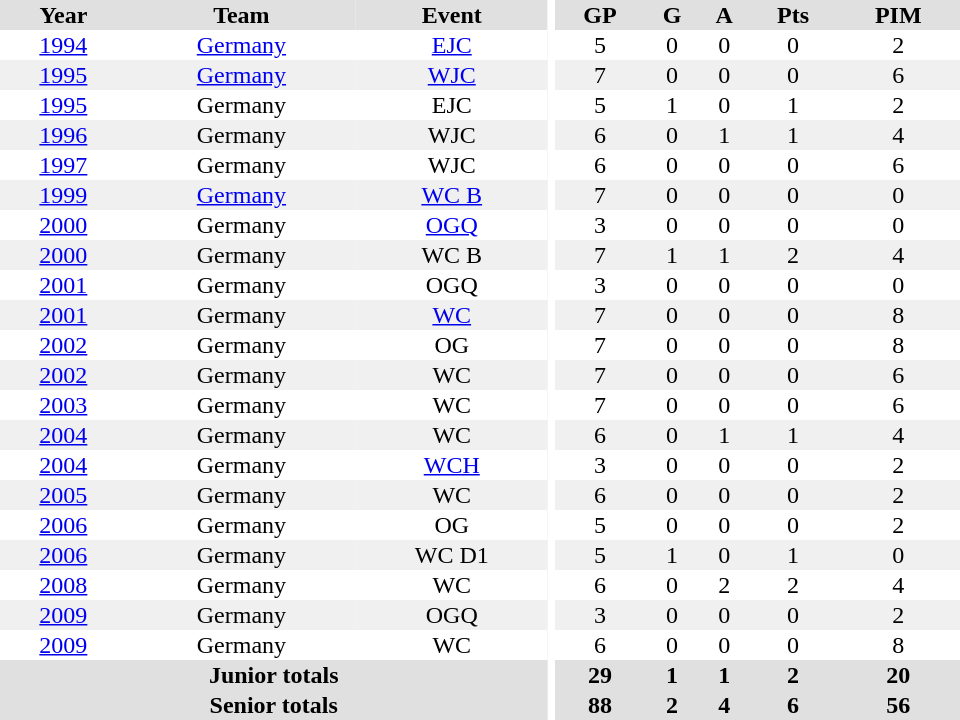<table border="0" cellpadding="1" cellspacing="0" ID="Table3" style="text-align:center; width:40em">
<tr ALIGN="center" bgcolor="#e0e0e0">
<th>Year</th>
<th>Team</th>
<th>Event</th>
<th rowspan="99" bgcolor="#ffffff"></th>
<th>GP</th>
<th>G</th>
<th>A</th>
<th>Pts</th>
<th>PIM</th>
</tr>
<tr>
<td><a href='#'>1994</a></td>
<td><a href='#'>Germany</a></td>
<td><a href='#'>EJC</a></td>
<td>5</td>
<td>0</td>
<td>0</td>
<td>0</td>
<td>2</td>
</tr>
<tr bgcolor="#f0f0f0">
<td><a href='#'>1995</a></td>
<td><a href='#'>Germany</a></td>
<td><a href='#'>WJC</a></td>
<td>7</td>
<td>0</td>
<td>0</td>
<td>0</td>
<td>6</td>
</tr>
<tr>
<td><a href='#'>1995</a></td>
<td>Germany</td>
<td>EJC</td>
<td>5</td>
<td>1</td>
<td>0</td>
<td>1</td>
<td>2</td>
</tr>
<tr bgcolor="#f0f0f0">
<td><a href='#'>1996</a></td>
<td>Germany</td>
<td>WJC</td>
<td>6</td>
<td>0</td>
<td>1</td>
<td>1</td>
<td>4</td>
</tr>
<tr>
<td><a href='#'>1997</a></td>
<td>Germany</td>
<td>WJC</td>
<td>6</td>
<td>0</td>
<td>0</td>
<td>0</td>
<td>6</td>
</tr>
<tr bgcolor="#f0f0f0">
<td><a href='#'>1999</a></td>
<td><a href='#'>Germany</a></td>
<td><a href='#'>WC B</a></td>
<td>7</td>
<td>0</td>
<td>0</td>
<td>0</td>
<td>0</td>
</tr>
<tr>
<td><a href='#'>2000</a></td>
<td>Germany</td>
<td><a href='#'>OGQ</a></td>
<td>3</td>
<td>0</td>
<td>0</td>
<td>0</td>
<td>0</td>
</tr>
<tr bgcolor="#f0f0f0">
<td><a href='#'>2000</a></td>
<td>Germany</td>
<td>WC B</td>
<td>7</td>
<td>1</td>
<td>1</td>
<td>2</td>
<td>4</td>
</tr>
<tr>
<td><a href='#'>2001</a></td>
<td>Germany</td>
<td>OGQ</td>
<td>3</td>
<td>0</td>
<td>0</td>
<td>0</td>
<td>0</td>
</tr>
<tr bgcolor="#f0f0f0">
<td><a href='#'>2001</a></td>
<td>Germany</td>
<td><a href='#'>WC</a></td>
<td>7</td>
<td>0</td>
<td>0</td>
<td>0</td>
<td>8</td>
</tr>
<tr>
<td><a href='#'>2002</a></td>
<td>Germany</td>
<td>OG</td>
<td>7</td>
<td>0</td>
<td>0</td>
<td>0</td>
<td>8</td>
</tr>
<tr bgcolor="#f0f0f0">
<td><a href='#'>2002</a></td>
<td>Germany</td>
<td>WC</td>
<td>7</td>
<td>0</td>
<td>0</td>
<td>0</td>
<td>6</td>
</tr>
<tr>
<td><a href='#'>2003</a></td>
<td>Germany</td>
<td>WC</td>
<td>7</td>
<td>0</td>
<td>0</td>
<td>0</td>
<td>6</td>
</tr>
<tr bgcolor="#f0f0f0">
<td><a href='#'>2004</a></td>
<td>Germany</td>
<td>WC</td>
<td>6</td>
<td>0</td>
<td>1</td>
<td>1</td>
<td>4</td>
</tr>
<tr>
<td><a href='#'>2004</a></td>
<td>Germany</td>
<td><a href='#'>WCH</a></td>
<td>3</td>
<td>0</td>
<td>0</td>
<td>0</td>
<td>2</td>
</tr>
<tr bgcolor="#f0f0f0">
<td><a href='#'>2005</a></td>
<td>Germany</td>
<td>WC</td>
<td>6</td>
<td>0</td>
<td>0</td>
<td>0</td>
<td>2</td>
</tr>
<tr>
<td><a href='#'>2006</a></td>
<td>Germany</td>
<td>OG</td>
<td>5</td>
<td>0</td>
<td>0</td>
<td>0</td>
<td>2</td>
</tr>
<tr bgcolor="#f0f0f0">
<td><a href='#'>2006</a></td>
<td>Germany</td>
<td>WC D1</td>
<td>5</td>
<td>1</td>
<td>0</td>
<td>1</td>
<td>0</td>
</tr>
<tr>
<td><a href='#'>2008</a></td>
<td>Germany</td>
<td>WC</td>
<td>6</td>
<td>0</td>
<td>2</td>
<td>2</td>
<td>4</td>
</tr>
<tr bgcolor="#f0f0f0">
<td><a href='#'>2009</a></td>
<td>Germany</td>
<td>OGQ</td>
<td>3</td>
<td>0</td>
<td>0</td>
<td>0</td>
<td>2</td>
</tr>
<tr>
<td><a href='#'>2009</a></td>
<td>Germany</td>
<td>WC</td>
<td>6</td>
<td>0</td>
<td>0</td>
<td>0</td>
<td>8</td>
</tr>
<tr style="background: #e0e0e0;">
<th colspan="3">Junior totals</th>
<th>29</th>
<th>1</th>
<th>1</th>
<th>2</th>
<th>20</th>
</tr>
<tr style="background: #e0e0e0;">
<th colspan="3">Senior totals</th>
<th>88</th>
<th>2</th>
<th>4</th>
<th>6</th>
<th>56</th>
</tr>
</table>
